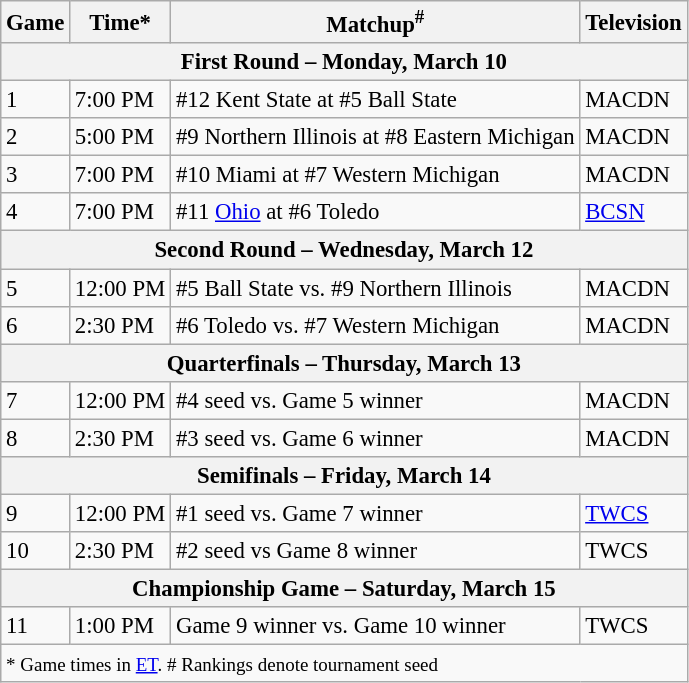<table class="wikitable" style="font-size: 95%">
<tr align="center">
<th>Game</th>
<th>Time*</th>
<th>Matchup<sup>#</sup></th>
<th>Television</th>
</tr>
<tr>
<th colspan=7>First Round – Monday, March 10</th>
</tr>
<tr>
<td>1</td>
<td>7:00 PM</td>
<td>#12 Kent State at #5 Ball State</td>
<td>MACDN</td>
</tr>
<tr>
<td>2</td>
<td>5:00 PM</td>
<td>#9 Northern Illinois at #8 Eastern Michigan</td>
<td>MACDN</td>
</tr>
<tr>
<td>3</td>
<td>7:00 PM</td>
<td>#10 Miami at #7 Western Michigan</td>
<td>MACDN</td>
</tr>
<tr>
<td>4</td>
<td>7:00 PM</td>
<td>#11 <a href='#'>Ohio</a> at #6 Toledo</td>
<td><a href='#'>BCSN</a></td>
</tr>
<tr>
<th colspan=7>Second Round – Wednesday, March 12</th>
</tr>
<tr>
<td>5</td>
<td>12:00 PM</td>
<td>#5 Ball State vs. #9 Northern Illinois</td>
<td>MACDN</td>
</tr>
<tr>
<td>6</td>
<td>2:30 PM</td>
<td>#6 Toledo vs. #7 Western Michigan</td>
<td>MACDN</td>
</tr>
<tr>
<th colspan=7>Quarterfinals – Thursday, March 13</th>
</tr>
<tr>
<td>7</td>
<td>12:00 PM</td>
<td>#4 seed vs. Game 5 winner</td>
<td>MACDN</td>
</tr>
<tr>
<td>8</td>
<td>2:30 PM</td>
<td>#3 seed vs. Game 6 winner</td>
<td>MACDN</td>
</tr>
<tr>
<th colspan=7>Semifinals – Friday, March 14</th>
</tr>
<tr>
<td>9</td>
<td>12:00 PM</td>
<td>#1 seed vs. Game 7 winner</td>
<td><a href='#'>TWCS</a></td>
</tr>
<tr>
<td>10</td>
<td>2:30 PM</td>
<td>#2 seed vs Game 8 winner</td>
<td>TWCS</td>
</tr>
<tr>
<th colspan=7>Championship Game – Saturday, March 15</th>
</tr>
<tr>
<td>11</td>
<td>1:00 PM</td>
<td>Game 9 winner vs. Game 10 winner</td>
<td>TWCS</td>
</tr>
<tr>
<td colspan=6><small>* Game times in <a href='#'>ET</a>. # Rankings denote tournament seed</small></td>
</tr>
</table>
